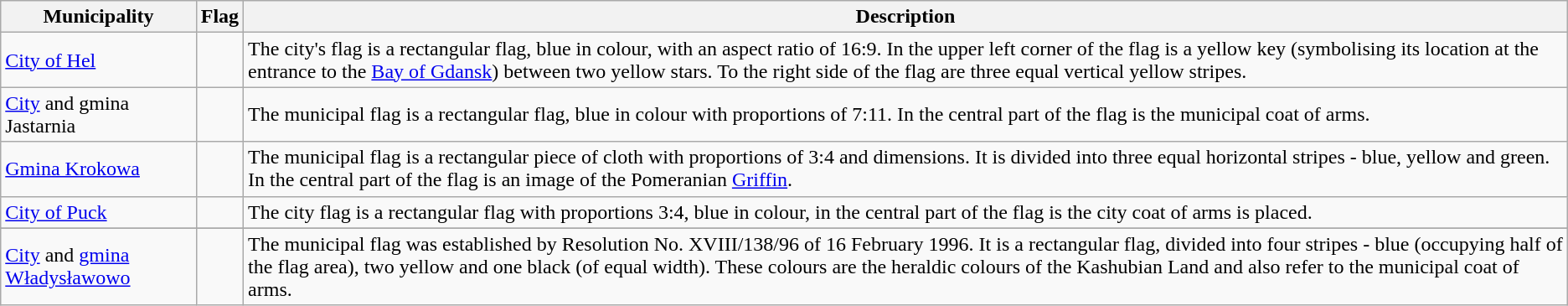<table class="wikitable">
<tr>
<th>Municipality</th>
<th>Flag</th>
<th>Description</th>
</tr>
<tr>
<td><a href='#'>City of Hel</a></td>
<td></td>
<td>The city's flag is a rectangular flag, blue in colour, with an aspect ratio of 16:9. In the upper left corner of the flag is a yellow key (symbolising its location at the entrance to the <a href='#'>Bay of Gdansk</a>) between two yellow stars. To the right side of the flag are three equal vertical yellow stripes.</td>
</tr>
<tr>
<td><a href='#'>City</a> and gmina Jastarnia</td>
<td></td>
<td>The municipal flag is a rectangular flag, blue in colour with proportions of 7:11. In the central part of the flag is the municipal coat of arms.</td>
</tr>
<tr>
<td><a href='#'>Gmina Krokowa</a></td>
<td></td>
<td>The municipal flag is a rectangular piece of cloth with proportions of 3:4 and dimensions. It is divided into three equal horizontal stripes - blue, yellow and green. In the central part of the flag is an image of the Pomeranian <a href='#'>Griffin</a>.</td>
</tr>
<tr>
<td><a href='#'>City of Puck</a></td>
<td></td>
<td>The city flag is a rectangular flag with proportions 3:4, blue in colour, in the central part of the flag is the city coat of arms is placed.</td>
</tr>
<tr>
</tr>
<tr>
<td><a href='#'>City</a> and <a href='#'>gmina Władysławowo</a></td>
<td></td>
<td>The municipal flag was established by Resolution No. XVIII/138/96 of 16 February 1996. It is a rectangular flag, divided into four stripes - blue (occupying half of the flag area), two yellow and one black (of equal width). These colours are the heraldic colours of the Kashubian Land and also refer to the municipal coat of arms.</td>
</tr>
</table>
